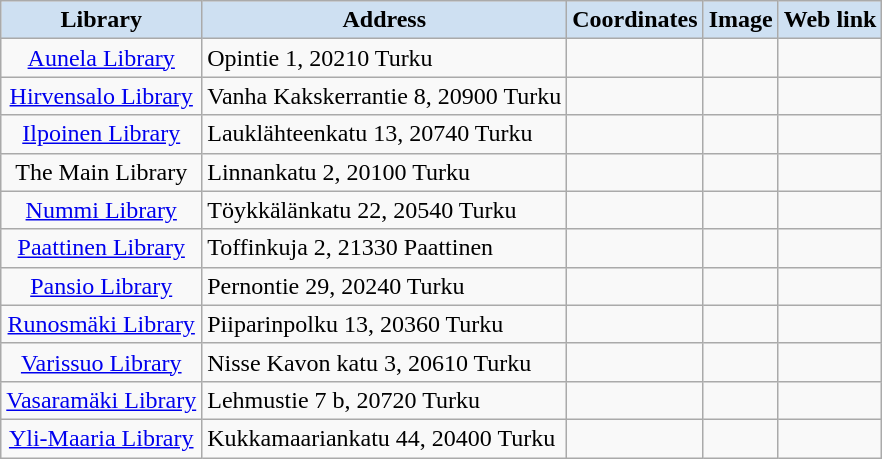<table class="wikitable sortable" align="center">
<tr>
<th style="background-color:#CEE0F2;">Library</th>
<th style="background-color:#CEE0F2;">Address</th>
<th style="background-color:#CEE0F2;">Coordinates</th>
<th style="background-color:#CEE0F2;">Image</th>
<th style="background-color:#CEE0F2;">Web link</th>
</tr>
<tr>
<td align="center"><a href='#'>Aunela Library</a></td>
<td align="left">Opintie 1, 20210 Turku</td>
<td align="center"></td>
<td align="center"></td>
<td align="center"></td>
</tr>
<tr>
<td align="center"><a href='#'>Hirvensalo Library</a></td>
<td align="left">Vanha Kakskerrantie 8, 20900 Turku</td>
<td align="center"></td>
<td align="center"></td>
<td align="center"></td>
</tr>
<tr>
<td align="center"><a href='#'>Ilpoinen Library</a></td>
<td align="left">Lauklähteenkatu 13, 20740 Turku</td>
<td align="center"></td>
<td align="center"></td>
<td align="center"></td>
</tr>
<tr>
<td align="center">The Main Library</td>
<td align="left">Linnankatu 2, 20100 Turku</td>
<td align="center"></td>
<td align="center"></td>
<td align="center"></td>
</tr>
<tr>
<td align="center"><a href='#'>Nummi Library</a></td>
<td align="left">Töykkälänkatu 22, 20540 Turku</td>
<td align="center"></td>
<td align="center"></td>
<td align="center"></td>
</tr>
<tr>
<td align="center"><a href='#'>Paattinen Library</a></td>
<td align="left">Toffinkuja 2, 21330 Paattinen</td>
<td align="center"></td>
<td align="center"></td>
<td align="center"></td>
</tr>
<tr>
<td align="center"><a href='#'>Pansio Library</a></td>
<td align="left">Pernontie 29, 20240 Turku</td>
<td align="center"></td>
<td align="center"></td>
<td align="center"></td>
</tr>
<tr>
<td align="center"><a href='#'>Runosmäki Library</a></td>
<td align="left">Piiparinpolku 13, 20360 Turku</td>
<td align="center"></td>
<td align="center"></td>
<td align="center"></td>
</tr>
<tr>
<td align="center"><a href='#'>Varissuo Library</a></td>
<td align="left">Nisse Kavon katu 3, 20610 Turku</td>
<td align="center"></td>
<td align="center"></td>
<td align="center"></td>
</tr>
<tr>
<td align="center"><a href='#'>Vasaramäki Library</a></td>
<td align="left">Lehmustie 7 b, 20720 Turku</td>
<td align="center"></td>
<td align="center"></td>
<td align="center"></td>
</tr>
<tr>
<td align="center"><a href='#'>Yli-Maaria Library</a></td>
<td align="left">Kukkamaariankatu 44, 20400 Turku</td>
<td align="center"></td>
<td align="center"></td>
<td align="center"></td>
</tr>
</table>
